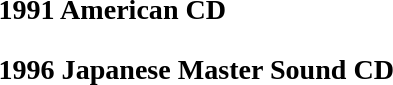<table style="width:50%;">
<tr>
<td style="width:50%; vertical-align:top;"><br>


<h3>1991 American CD</h3>
<h3>1996 Japanese Master Sound CD</h3>
</td>
</tr>
</table>
